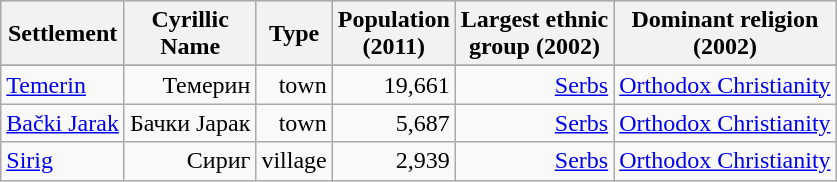<table class="wikitable" style="text-align: right;">
<tr bgcolor="#e0e0e0">
<th rowspan="1">Settlement</th>
<th colspan="1">Cyrillic<br>Name</th>
<th colspan="1">Type</th>
<th colspan="1">Population<br>(2011)</th>
<th colspan="1">Largest ethnic<br>group (2002)</th>
<th colspan="1">Dominant religion<br>(2002)</th>
</tr>
<tr bgcolor="#e0e0e0">
</tr>
<tr>
<td align="left"><a href='#'>Temerin</a></td>
<td>Темерин</td>
<td>town</td>
<td>19,661</td>
<td><a href='#'>Serbs</a></td>
<td><a href='#'>Orthodox Christianity</a></td>
</tr>
<tr>
<td align="left"><a href='#'>Bački Jarak</a></td>
<td>Бачки Јарак</td>
<td>town</td>
<td>5,687</td>
<td><a href='#'>Serbs</a></td>
<td><a href='#'>Orthodox Christianity</a></td>
</tr>
<tr>
<td align="left"><a href='#'>Sirig</a></td>
<td>Сириг</td>
<td>village</td>
<td>2,939</td>
<td><a href='#'>Serbs</a></td>
<td><a href='#'>Orthodox Christianity</a></td>
</tr>
</table>
